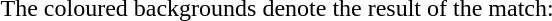<table width="100%">
<tr>
<td>The coloured backgrounds denote the result of the match:<br></td>
</tr>
</table>
